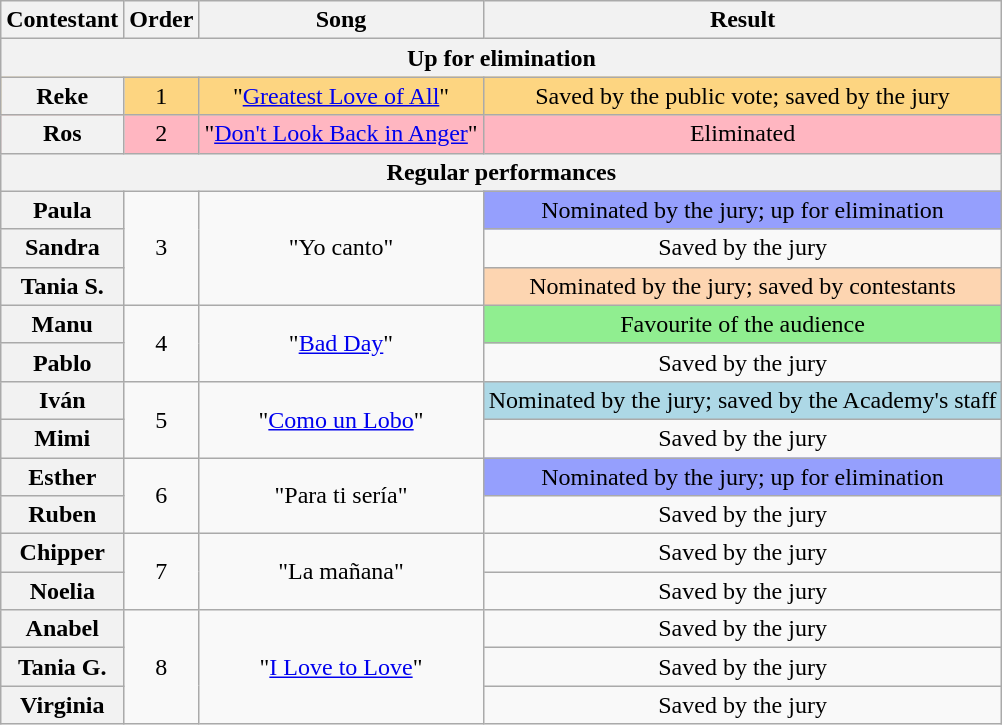<table class="wikitable plainrowheaders" style="text-align:center;">
<tr>
<th scope="col">Contestant</th>
<th scope="col">Order</th>
<th scope="col">Song</th>
<th scope="col">Result</th>
</tr>
<tr>
<th colspan="4">Up for elimination</th>
</tr>
<tr style="background:#fdd581;">
<th scope="row">Reke</th>
<td>1</td>
<td>"<a href='#'>Greatest Love of All</a>"</td>
<td>Saved by the public vote; saved by the jury</td>
</tr>
<tr style="background:lightpink;">
<th scope="row">Ros</th>
<td>2</td>
<td>"<a href='#'>Don't Look Back in Anger</a>"</td>
<td>Eliminated</td>
</tr>
<tr>
<th colspan="4">Regular performances</th>
</tr>
<tr>
<th scope="row">Paula</th>
<td rowspan="3">3</td>
<td rowspan="3">"Yo canto"</td>
<td style="background:#959ffd;">Nominated by the jury; up for elimination</td>
</tr>
<tr>
<th scope="row">Sandra</th>
<td>Saved by the jury</td>
</tr>
<tr>
<th scope="row">Tania S.</th>
<td style="background:#fdd5b1;">Nominated by the jury; saved by contestants</td>
</tr>
<tr>
<th scope="row">Manu</th>
<td rowspan="2">4</td>
<td rowspan="2">"<a href='#'>Bad Day</a>"</td>
<td style="background:lightgreen;">Favourite of the audience</td>
</tr>
<tr>
<th scope="row">Pablo</th>
<td>Saved by the jury</td>
</tr>
<tr>
<th scope="row">Iván</th>
<td rowspan="2">5</td>
<td rowspan="2">"<a href='#'>Como un Lobo</a>"</td>
<td style="background:lightblue;">Nominated by the jury; saved by the Academy's staff</td>
</tr>
<tr>
<th scope="row">Mimi</th>
<td>Saved by the jury</td>
</tr>
<tr>
<th scope="row">Esther</th>
<td rowspan="2">6</td>
<td rowspan="2">"Para ti sería"</td>
<td style="background:#959ffd;">Nominated by the jury; up for elimination</td>
</tr>
<tr>
<th scope="row">Ruben</th>
<td>Saved by the jury</td>
</tr>
<tr>
<th scope="row">Chipper</th>
<td rowspan="2">7</td>
<td rowspan="2">"La mañana"</td>
<td>Saved by the jury</td>
</tr>
<tr>
<th scope="row">Noelia</th>
<td>Saved by the jury</td>
</tr>
<tr>
<th scope="row">Anabel</th>
<td rowspan="3">8</td>
<td rowspan="3">"<a href='#'>I Love to Love</a>"</td>
<td>Saved by the jury</td>
</tr>
<tr>
<th scope="row">Tania G.</th>
<td>Saved by the jury</td>
</tr>
<tr>
<th scope="row">Virginia</th>
<td>Saved by the jury</td>
</tr>
</table>
